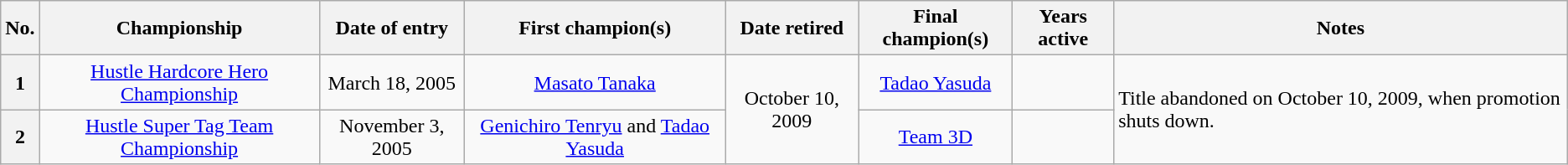<table class="wikitable sortable" style="text-align: center">
<tr>
<th>No.</th>
<th>Championship</th>
<th>Date of entry</th>
<th>First champion(s)</th>
<th>Date retired</th>
<th>Final champion(s)</th>
<th>Years active</th>
<th>Notes</th>
</tr>
<tr>
<th>1</th>
<td><a href='#'>Hustle Hardcore Hero Championship</a></td>
<td>March 18, 2005</td>
<td><a href='#'>Masato Tanaka</a></td>
<td rowspan=2>October 10, 2009</td>
<td><a href='#'>Tadao Yasuda</a></td>
<td></td>
<td align=left rowspan=2>Title abandoned on October 10, 2009, when promotion shuts down.</td>
</tr>
<tr>
<th>2</th>
<td><a href='#'>Hustle Super Tag Team Championship</a></td>
<td>November 3, 2005</td>
<td><a href='#'>Genichiro Tenryu</a> and <a href='#'>Tadao Yasuda</a></td>
<td><a href='#'>Team 3D</a><br></td>
<td></td>
</tr>
</table>
